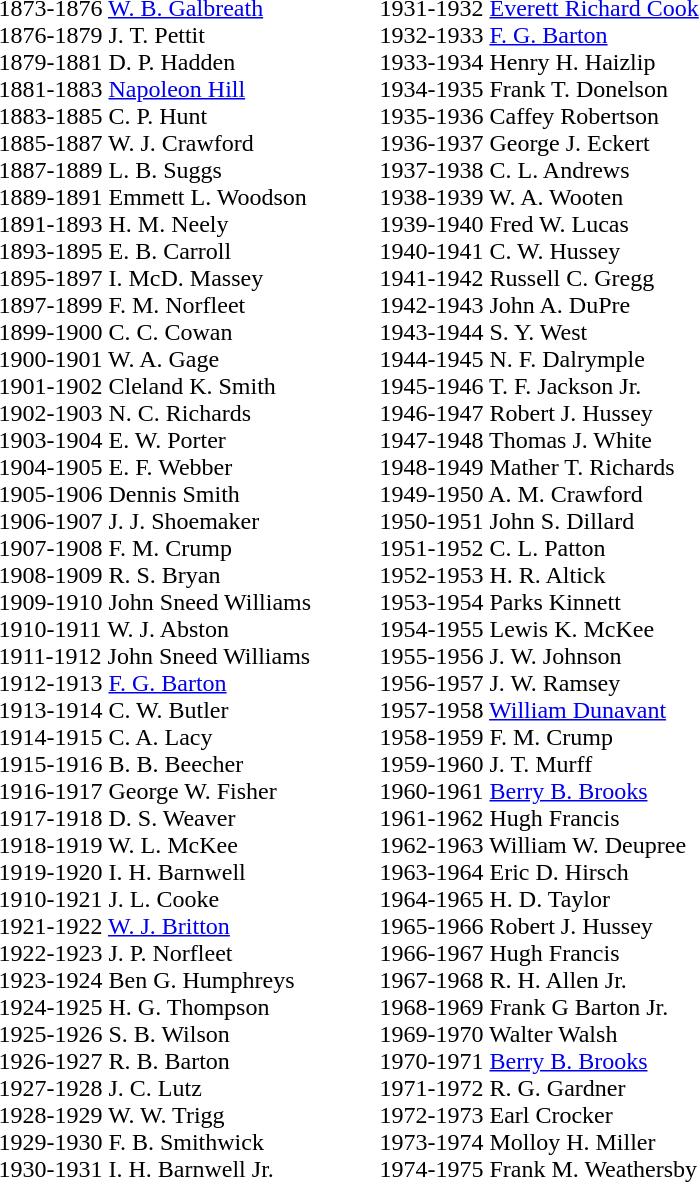<table>
<tr valign="top">
<td width=250>1873-1876 <a href='#'>W. B. Galbreath</a><br>1876-1879 J. T. Pettit<br>1879-1881 D. P. Hadden<br>1881-1883 <a href='#'>Napoleon Hill</a><br>1883-1885 C. P. Hunt<br>1885-1887 W. J. Crawford<br>1887-1889 L. B. Suggs<br>1889-1891 Emmett L. Woodson<br>1891-1893 H. M. Neely<br>1893-1895 E. B. Carroll<br>1895-1897 I. McD. Massey<br>1897-1899 F. M. Norfleet<br>1899-1900 C. C. Cowan<br>1900-1901 W. A. Gage<br>1901-1902 Cleland K. Smith<br>1902-1903 N. C. Richards<br>1903-1904 E. W. Porter<br>1904-1905 E. F. Webber<br>1905-1906 Dennis Smith<br>1906-1907 J. J. Shoemaker<br>1907-1908 F. M. Crump<br>1908-1909 R. S. Bryan<br>1909-1910 John Sneed Williams<br>1910-1911 W. J. Abston<br>1911-1912 John Sneed Williams<br>1912-1913 <a href='#'>F. G. Barton</a><br>1913-1914 C. W. Butler<br>1914-1915 C. A. Lacy<br>1915-1916 B. B. Beecher<br>1916-1917 George W. Fisher<br>1917-1918 D. S. Weaver<br>1918-1919 W. L. McKee<br>1919-1920 I. H. Barnwell<br>1910-1921 J. L. Cooke<br>1921-1922 <a href='#'>W. J. Britton</a><br>1922-1923 J. P. Norfleet<br>1923-1924 Ben G. Humphreys<br>1924-1925 H. G. Thompson<br>1925-1926 S. B. Wilson<br>1926-1927 R. B. Barton<br>1927-1928 J. C. Lutz<br>1928-1929 W. W. Trigg<br>1929-1930 F. B. Smithwick<br>1930-1931 I. H. Barnwell Jr.</td>
<td>1931-1932 <a href='#'>Everett Richard Cook</a><br>1932-1933 <a href='#'>F. G. Barton</a><br>1933-1934 Henry H. Haizlip<br>1934-1935 Frank T. Donelson<br>1935-1936 Caffey Robertson<br>1936-1937 George J. Eckert<br>1937-1938 C. L. Andrews<br>1938-1939 W. A. Wooten<br>1939-1940 Fred W. Lucas<br>1940-1941 C. W. Hussey<br>1941-1942 Russell C. Gregg<br>1942-1943 John A. DuPre<br>1943-1944 S. Y. West<br>1944-1945 N. F. Dalrymple<br>1945-1946 T. F. Jackson Jr.<br>1946-1947 Robert J. Hussey<br>1947-1948 Thomas J. White<br>1948-1949 Mather T. Richards<br>1949-1950 A. M. Crawford<br>1950-1951 John S. Dillard<br>1951-1952 C. L. Patton<br>1952-1953 H. R. Altick<br>1953-1954 Parks Kinnett<br>1954-1955 Lewis K. McKee<br>1955-1956 J. W. Johnson<br>1956-1957 J. W. Ramsey<br>1957-1958 <a href='#'>William Dunavant</a><br>1958-1959 F. M. Crump<br>1959-1960 J. T. Murff<br>1960-1961 <a href='#'>Berry B. Brooks</a><br>1961-1962 Hugh Francis<br>1962-1963 William W. Deupree<br>1963-1964 Eric D. Hirsch<br>1964-1965 H. D. Taylor<br>1965-1966 Robert J. Hussey<br>1966-1967 Hugh Francis<br>1967-1968 R. H. Allen Jr.<br>1968-1969 Frank G Barton Jr.<br>1969-1970 Walter Walsh<br>1970-1971 <a href='#'>Berry B. Brooks</a><br>1971-1972 R. G. Gardner<br>1972-1973 Earl Crocker<br>1973-1974 Molloy H. Miller<br>1974-1975 Frank M. Weathersby</td>
</tr>
</table>
